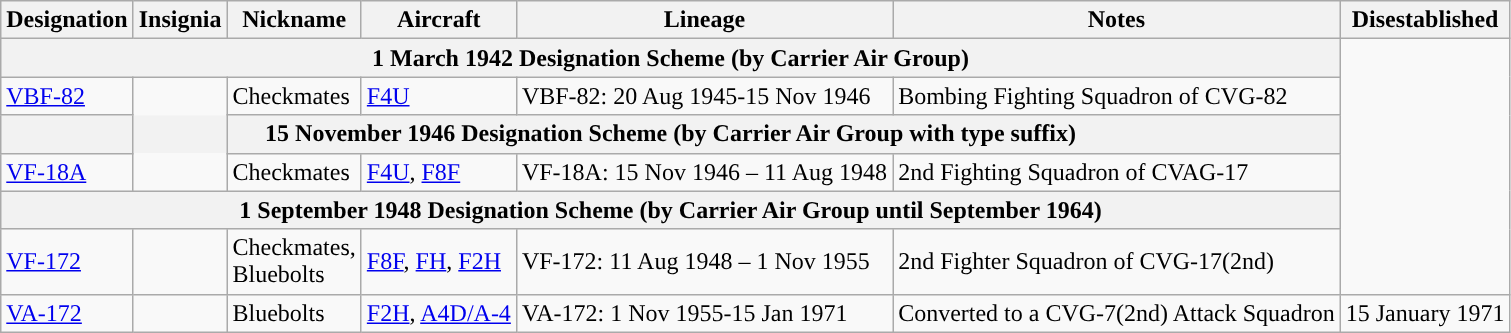<table class="wikitable">
<tr>
<th>Designation</th>
<th>Insignia</th>
<th>Nickname</th>
<th>Aircraft</th>
<th>Lineage</th>
<th>Notes</th>
<th>Disestablished</th>
</tr>
<tr>
<th colspan=6>1 March 1942 Designation Scheme (by Carrier Air Group)</th>
</tr>
<tr>
<td><a href='#'>VBF-82</a></td>
<td rowspan="3"></td>
<td>Checkmates</td>
<td><a href='#'>F4U</a></td>
<td>VBF-82: 20 Aug 1945-15 Nov 1946</td>
<td>Bombing Fighting Squadron of CVG-82</td>
</tr>
<tr>
<th colspan=6>15 November 1946 Designation Scheme (by Carrier Air Group with type suffix)</th>
</tr>
<tr>
<td><a href='#'>VF-18A</a></td>
<td>Checkmates</td>
<td><a href='#'>F4U</a>, <a href='#'>F8F</a></td>
<td style="white-space: nowrap;">VF-18A: 15 Nov 1946 – 11 Aug 1948</td>
<td>2nd Fighting Squadron of CVAG-17</td>
</tr>
<tr>
<th colspan=6>1 September 1948 Designation Scheme (by Carrier Air Group until September 1964)</th>
</tr>
<tr>
<td><a href='#'>VF-172</a></td>
<td><br></td>
<td>Checkmates,<br>Bluebolts</td>
<td><a href='#'>F8F</a>, <a href='#'>FH</a>, <a href='#'>F2H</a></td>
<td>VF-172: 11 Aug 1948 – 1 Nov 1955</td>
<td>2nd Fighter Squadron of CVG-17(2nd)</td>
</tr>
<tr>
<td><a href='#'>VA-172</a></td>
<td></td>
<td>Bluebolts</td>
<td><a href='#'>F2H</a>, <a href='#'>A4D/A-4</a></td>
<td>VA-172: 1 Nov 1955-15 Jan 1971</td>
<td>Converted to a CVG-7(2nd) Attack Squadron</td>
<td>15 January 1971</td>
</tr>
</table>
